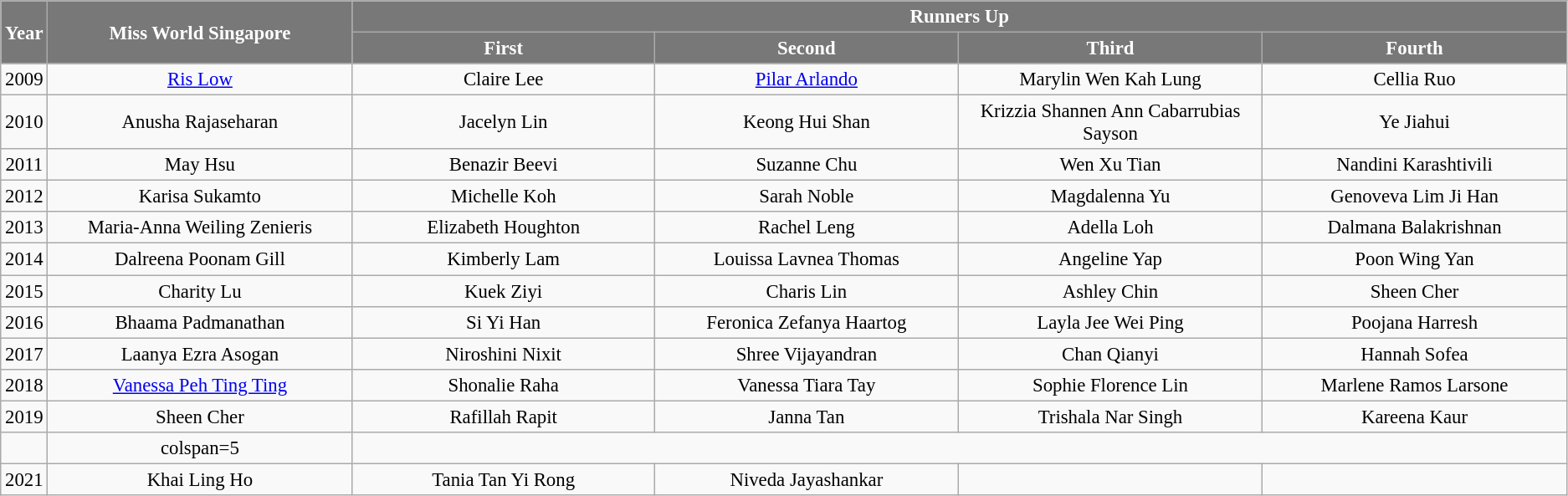<table class="wikitable sortable" style="font-size:95%; text-align:center;">
<tr>
<th rowspan="2" width="30"  style="background-color:#787878; color:#FFFFFF;">Year</th>
<th rowspan="2" style="width:250px; background-color:#787878; color:#FFFFFF;">Miss World Singapore</th>
<th colspan="4" style="width:250px; background-color:#787878; color:#FFFFFF;">Runners Up</th>
</tr>
<tr>
<th style="width:250px; background-color:#787878; color:#FFFFFF;">First</th>
<th style="width:250px; background-color:#787878; color:#FFFFFF;">Second</th>
<th style="width:250px; background-color:#787878; color:#FFFFFF;">Third</th>
<th style="width:250px; background-color:#787878; color:#FFFFFF;">Fourth</th>
</tr>
<tr>
<td>2009</td>
<td><a href='#'>Ris Low</a></td>
<td>Claire Lee</td>
<td><a href='#'>Pilar Arlando</a></td>
<td>Marylin Wen Kah Lung</td>
<td>Cellia Ruo</td>
</tr>
<tr>
<td>2010</td>
<td>Anusha Rajaseharan</td>
<td>Jacelyn Lin</td>
<td>Keong Hui Shan</td>
<td>Krizzia Shannen Ann Cabarrubias Sayson</td>
<td>Ye Jiahui</td>
</tr>
<tr>
<td>2011</td>
<td>May Hsu</td>
<td>Benazir Beevi</td>
<td>Suzanne Chu</td>
<td>Wen Xu Tian</td>
<td>Nandini Karashtivili</td>
</tr>
<tr>
<td>2012</td>
<td>Karisa Sukamto</td>
<td>Michelle Koh</td>
<td>Sarah Noble</td>
<td>Magdalenna Yu</td>
<td>Genoveva Lim Ji Han</td>
</tr>
<tr>
<td>2013</td>
<td>Maria-Anna Weiling Zenieris</td>
<td>Elizabeth Houghton</td>
<td>Rachel Leng</td>
<td>Adella Loh</td>
<td>Dalmana Balakrishnan</td>
</tr>
<tr>
<td>2014</td>
<td>Dalreena Poonam Gill</td>
<td>Kimberly Lam</td>
<td>Louissa Lavnea Thomas</td>
<td>Angeline Yap</td>
<td>Poon Wing Yan</td>
</tr>
<tr>
<td>2015</td>
<td>Charity Lu</td>
<td>Kuek Ziyi</td>
<td>Charis Lin</td>
<td>Ashley Chin</td>
<td>Sheen Cher</td>
</tr>
<tr>
<td>2016</td>
<td>Bhaama Padmanathan</td>
<td>Si Yi Han</td>
<td>Feronica Zefanya Haartog</td>
<td>Layla Jee Wei Ping</td>
<td>Poojana Harresh</td>
</tr>
<tr>
<td>2017</td>
<td>Laanya Ezra Asogan</td>
<td>Niroshini Nixit</td>
<td>Shree Vijayandran</td>
<td>Chan Qianyi</td>
<td>Hannah Sofea</td>
</tr>
<tr>
<td>2018</td>
<td><a href='#'>Vanessa Peh Ting Ting</a></td>
<td>Shonalie Raha</td>
<td>Vanessa Tiara Tay</td>
<td>Sophie Florence Lin</td>
<td>Marlene Ramos Larsone</td>
</tr>
<tr>
<td>2019</td>
<td>Sheen Cher</td>
<td>Rafillah Rapit</td>
<td>Janna Tan</td>
<td>Trishala Nar Singh</td>
<td>Kareena Kaur</td>
</tr>
<tr>
<td></td>
<td>colspan=5 </td>
</tr>
<tr>
<td>2021</td>
<td>Khai Ling Ho</td>
<td>Tania Tan Yi Rong</td>
<td>Niveda Jayashankar</td>
<td></td>
<td></td>
</tr>
</table>
